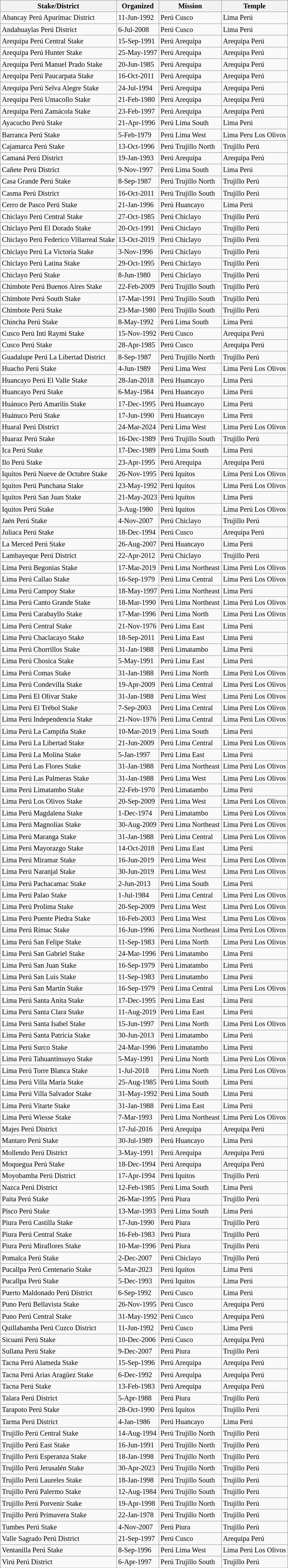<table class="wikitable sortable mw-collapsible mw-collapsed" style="font-size:85%">
<tr>
<th>Stake/District</th>
<th data-sort-type=date>Organized</th>
<th>Mission</th>
<th>Temple</th>
</tr>
<tr>
<td>Abancay Perú Apurímac District</td>
<td>11-Jun-1992</td>
<td>Perú Cusco</td>
<td>Lima Perú</td>
</tr>
<tr>
<td>Andahuaylas Perú District</td>
<td>6-Jul-2008</td>
<td>Perú Cusco</td>
<td>Lima Perú</td>
</tr>
<tr>
<td>Arequipa Perú Central Stake</td>
<td>15-Sep-1991</td>
<td>Perú Arequipa</td>
<td>Arequipa Perú</td>
</tr>
<tr>
<td>Arequipa Perú Hunter Stake</td>
<td>25-May-1997</td>
<td>Perú Arequipa</td>
<td>Arequipa Perú</td>
</tr>
<tr>
<td>Arequipa Perú Manuel Prado Stake</td>
<td>20-Jun-1985</td>
<td>Perú Arequipa</td>
<td>Arequipa Perú</td>
</tr>
<tr>
<td>Arequipa Perú Paucarpata Stake</td>
<td>16-Oct-2011</td>
<td>Perú Arequipa</td>
<td>Arequipa Perú</td>
</tr>
<tr>
<td>Arequipa Perú Selva Alegre Stake</td>
<td>24-Jul-1994</td>
<td>Perú Arequipa</td>
<td>Arequipa Perú</td>
</tr>
<tr>
<td>Arequipa Perú Umacollo Stake</td>
<td>21-Feb-1980</td>
<td>Perú Arequipa</td>
<td>Arequipa Perú</td>
</tr>
<tr>
<td>Arequipa Perú Zamácola Stake</td>
<td>23-Feb-1997</td>
<td>Perú Arequipa</td>
<td>Arequipa Perú</td>
</tr>
<tr>
<td>Ayacucho Perú Stake</td>
<td>21-Apr-1996</td>
<td>Perú Lima South</td>
<td>Lima Perú</td>
</tr>
<tr>
<td>Barranca Perú Stake</td>
<td>5-Feb-1979</td>
<td>Perú Lima West</td>
<td>Lima Peru Los Olivos</td>
</tr>
<tr>
<td>Cajamarca Perú Stake</td>
<td>13-Oct-1996</td>
<td>Perú Trujillo North</td>
<td>Trujillo Perú</td>
</tr>
<tr>
<td>Camaná Perú District</td>
<td>19-Jan-1993</td>
<td>Perú Arequipa</td>
<td>Arequipa Perú</td>
</tr>
<tr>
<td>Cañete Perú District</td>
<td>9-Nov-1997</td>
<td>Perú Lima South</td>
<td>Lima Perú</td>
</tr>
<tr>
<td>Casa Grande Perú Stake</td>
<td>8-Sep-1987</td>
<td>Perú Trujillo North</td>
<td>Trujillo Perú</td>
</tr>
<tr>
<td>Casma Perú District</td>
<td>16-Oct-2011</td>
<td>Perú Trujillo South</td>
<td>Trujillo Perú</td>
</tr>
<tr>
<td>Cerro de Pasco Perú Stake</td>
<td>21-Jan-1996</td>
<td>Perú Huancayo</td>
<td>Lima Perú</td>
</tr>
<tr>
<td>Chiclayo Perú Central Stake</td>
<td>27-Oct-1985</td>
<td>Perú Chiclayo</td>
<td>Trujillo Perú</td>
</tr>
<tr>
<td>Chiclayo Perú El Dorado Stake</td>
<td>20-Oct-1991</td>
<td>Perú Chiclayo</td>
<td>Trujillo Perú</td>
</tr>
<tr>
<td>Chiclayo Perú Federico Villarreal Stake</td>
<td>13-Oct-2019</td>
<td>Perú Chiclayo</td>
<td>Trujillo Perú</td>
</tr>
<tr>
<td>Chiclayo Perú La Victoria Stake</td>
<td>3-Nov-1996</td>
<td>Perú Chiclayo</td>
<td>Trujillo Perú</td>
</tr>
<tr>
<td>Chiclayo Perú Latina Stake</td>
<td>29-Oct-1995</td>
<td>Perú Chiclayo</td>
<td>Trujillo Perú</td>
</tr>
<tr>
<td>Chiclayo Perú Stake</td>
<td>8-Jun-1980</td>
<td>Perú Chiclayo</td>
<td>Trujillo Perú</td>
</tr>
<tr>
<td>Chimbote Perú Buenos Aires Stake</td>
<td>22-Feb-2009</td>
<td>Perú Trujillo South</td>
<td>Trujillo Perú</td>
</tr>
<tr>
<td>Chimbote Perú South Stake</td>
<td>17-Mar-1991</td>
<td>Perú Trujillo South</td>
<td>Trujillo Perú</td>
</tr>
<tr>
<td>Chimbote Perú Stake</td>
<td>23-Mar-1980</td>
<td>Perú Trujillo South</td>
<td>Trujillo Perú</td>
</tr>
<tr>
<td>Chincha Perú Stake</td>
<td>8-May-1992</td>
<td>Perú Lima South</td>
<td>Lima Perú</td>
</tr>
<tr>
<td>Cusco Perú Inti Raymi Stake</td>
<td>15-Nov-1992</td>
<td>Perú Cusco</td>
<td>Arequipa Perú</td>
</tr>
<tr>
<td>Cusco Perú Stake</td>
<td>28-Apr-1985</td>
<td>Perú Cusco</td>
<td>Arequipa Perú</td>
</tr>
<tr>
<td>Guadalupe Perú La Libertad District</td>
<td>8-Sep-1987</td>
<td>Perú Trujillo North</td>
<td>Trujillo Perú</td>
</tr>
<tr>
<td>Huacho Perú Stake</td>
<td>4-Jun-1989</td>
<td>Perú Lima West</td>
<td>Lima Perú Los Olivos</td>
</tr>
<tr>
<td>Huancayo Perú El Valle Stake</td>
<td>28-Jan-2018</td>
<td>Perú Huancayo</td>
<td>Lima Perú</td>
</tr>
<tr>
<td>Huancayo Perú Stake</td>
<td>6-May-1984</td>
<td>Perú Huancayo</td>
<td>Lima Perú</td>
</tr>
<tr>
<td>Huánuco Perú Amarilis Stake</td>
<td>17-Dec-1995</td>
<td>Perú Huancayo</td>
<td>Lima Perú</td>
</tr>
<tr>
<td>Huánuco Perú Stake</td>
<td>17-Jun-1990</td>
<td>Perú Huancayo</td>
<td>Lima Perú</td>
</tr>
<tr>
<td>Huaral Perú District</td>
<td>24-Mar-2024</td>
<td>Perú Lima West</td>
<td>Lima Perú Los Olivos</td>
</tr>
<tr>
<td>Huaraz Perú Stake</td>
<td>16-Dec-1989</td>
<td>Perú Trujillo South</td>
<td>Trujillo Perú</td>
</tr>
<tr>
<td>Ica Perú Stake</td>
<td>17-Dec-1989</td>
<td>Perú Lima South</td>
<td>Lima Perú</td>
</tr>
<tr>
<td>Ilo Perú Stake</td>
<td>23-Apr-1995</td>
<td>Perú Arequipa</td>
<td>Arequipa Perú</td>
</tr>
<tr>
<td>Iquitos Perú Nueve de Octubre Stake</td>
<td>26-Nov-1995</td>
<td>Perú Iquitos</td>
<td>Lima Perú Los Olivos</td>
</tr>
<tr>
<td>Iquitos Perú Punchana Stake</td>
<td>23-May-1992</td>
<td>Perú Iquitos</td>
<td>Lima Perú Los Olivos</td>
</tr>
<tr>
<td>Iquitos Perú San Juan Stake</td>
<td>21-May-2023</td>
<td>Perú Iquitos</td>
<td>Lima Perú</td>
</tr>
<tr>
<td>Iquitos Perú Stake</td>
<td>3-Aug-1980</td>
<td>Perú Iquitos</td>
<td>Lima Perú Los Olivos</td>
</tr>
<tr>
<td>Jaén Perú Stake</td>
<td>4-Nov-2007</td>
<td>Perú Chiclayo</td>
<td>Trujillo Perú</td>
</tr>
<tr>
<td>Juliaca Perú Stake</td>
<td>18-Dec-1994</td>
<td>Perú Cusco</td>
<td>Arequipa Perú</td>
</tr>
<tr>
<td>La Merced Perú Stake</td>
<td>26-Aug-2007</td>
<td>Perú Huancayo</td>
<td>Lima Perú</td>
</tr>
<tr>
<td>Lambayeque Perú District</td>
<td>22-Apr-2012</td>
<td>Perú Chiclayo</td>
<td>Trujillo Perú</td>
</tr>
<tr>
<td>Lima Perú Begonias Stake</td>
<td>17-Mar-2019</td>
<td>Perú Lima Northeast</td>
<td>Lima Perú Los Olivos</td>
</tr>
<tr>
<td>Lima Perú Callao Stake</td>
<td>16-Sep-1979</td>
<td>Perú Lima Central</td>
<td>Lima Perú Los Olivos</td>
</tr>
<tr>
<td>Lima Perú Campoy Stake</td>
<td>18-May-1997</td>
<td>Perú Lima Northeast</td>
<td>Lima Perú</td>
</tr>
<tr>
<td>Lima Perú Canto Grande Stake</td>
<td>18-Mar-1990</td>
<td>Perú Lima Northeast</td>
<td>Lima Perú Los Olivos</td>
</tr>
<tr>
<td>Lima Perú Carabayllo Stake</td>
<td>17-Mar-1996</td>
<td>Perú Lima North</td>
<td>Lima Perú Los Olivos</td>
</tr>
<tr>
<td>Lima Perú Central Stake</td>
<td>21-Nov-1976</td>
<td>Perú Lima East</td>
<td>Lima Perú</td>
</tr>
<tr>
<td>Lima Perú Chaclacayo Stake</td>
<td>18-Sep-2011</td>
<td>Perú Lima East</td>
<td>Lima Perú</td>
</tr>
<tr>
<td>Lima Perú Chorrillos Stake</td>
<td>31-Jan-1988</td>
<td>Perú Limatambo</td>
<td>Lima Perú</td>
</tr>
<tr>
<td>Lima Perú Chosica Stake</td>
<td>5-May-1991</td>
<td>Perú Lima East</td>
<td>Lima Perú</td>
</tr>
<tr>
<td>Lima Perú Comas Stake</td>
<td>31-Jan-1988</td>
<td>Perú Lima North</td>
<td>Lima Perú Los Olivos</td>
</tr>
<tr>
<td>Lima Perú Condevilla Stake</td>
<td>19-Apr-2009</td>
<td>Perú Lima Central</td>
<td>Lima Perú Los Olivos</td>
</tr>
<tr>
<td>Lima Perú El Olivar Stake</td>
<td>31-Jan-1988</td>
<td>Perú Lima West</td>
<td>Lima Perú Los Olivos</td>
</tr>
<tr>
<td>Lima Perú El Trébol Stake</td>
<td>7-Sep-2003</td>
<td>Perú Lima Central</td>
<td>Lima Perú Los Olivos</td>
</tr>
<tr>
<td>Lima Perú Independencia Stake</td>
<td>21-Nov-1976</td>
<td>Perú Lima Central</td>
<td>Lima Perú Los Olivos</td>
</tr>
<tr>
<td>Lima Perú La Campiña Stake</td>
<td>10-Mar-2019</td>
<td>Perú Lima South</td>
<td>Lima Perú</td>
</tr>
<tr>
<td>Lima Perú La Libertad Stake</td>
<td>21-Jun-2009</td>
<td>Perú Lima Central</td>
<td>Lima Perú Los Olivos</td>
</tr>
<tr>
<td>Lima Perú La Molina Stake</td>
<td>5-Jan-1997</td>
<td>Perú Lima East</td>
<td>Lima Perú</td>
</tr>
<tr>
<td>Lima Perú Las Flores Stake</td>
<td>31-Jan-1988</td>
<td>Perú Lima Northeast</td>
<td>Lima Perú Los Olivos</td>
</tr>
<tr>
<td>Lima Perú Las Palmeras Stake</td>
<td>31-Jan-1988</td>
<td>Perú Lima West</td>
<td>Lima Perú Los Olivos</td>
</tr>
<tr>
<td>Lima Perú Limatambo Stake</td>
<td>22-Feb-1970</td>
<td>Perú Limatambo</td>
<td>Lima Perú</td>
</tr>
<tr>
<td>Lima Perú Los Olivos Stake</td>
<td>20-Sep-2009</td>
<td>Perú Lima West</td>
<td>Lima Perú Los Olivos</td>
</tr>
<tr>
<td>Lima Perú Magdalena Stake</td>
<td>1-Dec-1974</td>
<td>Perú Limatambo</td>
<td>Lima Perú Los Olivos</td>
</tr>
<tr>
<td>Lima Perú Magnolias Stake</td>
<td>30-Aug-2009</td>
<td>Perú Lima Northeast</td>
<td>Lima Perú Los Olivos</td>
</tr>
<tr>
<td>Lima Perú Maranga Stake</td>
<td>31-Jan-1988</td>
<td>Perú Lima Central</td>
<td>Lima Perú Los Olivos</td>
</tr>
<tr>
<td>Lima Perú Mayorazgo Stake</td>
<td>14-Oct-2018</td>
<td>Perú Lima East</td>
<td>Lima Perú</td>
</tr>
<tr>
<td>Lima Perú Miramar Stake</td>
<td>16-Jun-2019</td>
<td>Perú Lima West</td>
<td>Lima Perú Los Olivos</td>
</tr>
<tr>
<td>Lima Perú Naranjal Stake</td>
<td>30-Jun-2019</td>
<td>Perú Lima West</td>
<td>Lima Perú Los Olivos</td>
</tr>
<tr>
<td>Lima Perú Pachacamac Stake</td>
<td>2-Jun-2013</td>
<td>Perú Lima South</td>
<td>Lima Perú</td>
</tr>
<tr>
<td>Lima Perú Palao Stake</td>
<td>1-Jul-1984</td>
<td>Perú Lima Central</td>
<td>Lima Perú Los Olivos</td>
</tr>
<tr>
<td>Lima Perú Prolima Stake</td>
<td>20-Sep-2009</td>
<td>Perú Lima West</td>
<td>Lima Perú Los Olivos</td>
</tr>
<tr>
<td>Lima Perú Puente Piedra Stake</td>
<td>16-Feb-2003</td>
<td>Perú Lima West</td>
<td>Lima Perú Los Olivos</td>
</tr>
<tr>
<td>Lima Perú Rímac Stake</td>
<td>16-Jun-1996</td>
<td>Perú Lima Northeast</td>
<td>Lima Perú Los Olivos</td>
</tr>
<tr>
<td>Lima Perú San Felipe Stake</td>
<td>11-Sep-1983</td>
<td>Perú Lima North</td>
<td>Lima Perú Los Olivos</td>
</tr>
<tr>
<td>Lima Perú San Gabriel Stake</td>
<td>24-Mar-1996</td>
<td>Perú Limatambo</td>
<td>Lima Perú</td>
</tr>
<tr>
<td>Lima Perú San Juan Stake</td>
<td>16-Sep-1979</td>
<td>Perú Limatambo</td>
<td>Lima Perú</td>
</tr>
<tr>
<td>Lima Perú San Luis Stake</td>
<td>11-Sep-1983</td>
<td>Perú Limatambo</td>
<td>Lima Perú</td>
</tr>
<tr>
<td>Lima Perú San Martín Stake</td>
<td>16-Sep-1979</td>
<td>Perú Lima Central</td>
<td>Lima Perú Los Olivos</td>
</tr>
<tr>
<td>Lima Perú Santa Anita Stake</td>
<td>17-Dec-1995</td>
<td>Perú Lima East</td>
<td>Lima Perú</td>
</tr>
<tr>
<td>Lima Perú Santa Clara Stake</td>
<td>11-Aug-2019</td>
<td>Perú Lima East</td>
<td>Lima Perú</td>
</tr>
<tr>
<td>Lima Perú Santa Isabel Stake</td>
<td>15-Jun-1997</td>
<td>Perú Lima North</td>
<td>Lima Perú Los Olivos</td>
</tr>
<tr>
<td>Lima Perú Santa Patricia Stake</td>
<td>30-Jun-2013</td>
<td>Perú Limatambo</td>
<td>Lima Perú</td>
</tr>
<tr>
<td>Lima Perú Surco Stake</td>
<td>24-Mar-1996</td>
<td>Perú Limatambo</td>
<td>Lima Perú</td>
</tr>
<tr>
<td>Lima Perú Tahuantinsuyo Stake</td>
<td>5-May-1991</td>
<td>Perú Lima North</td>
<td>Lima Perú Los Olivos</td>
</tr>
<tr>
<td>Lima Perú Torre Blanca Stake</td>
<td>1-Jul-2018</td>
<td>Perú Lima North</td>
<td>Lima Perú Los Olivos</td>
</tr>
<tr>
<td>Lima Perú Villa María Stake</td>
<td>25-Aug-1985</td>
<td>Perú Lima South</td>
<td>Lima Perú</td>
</tr>
<tr>
<td>Lima Perú Villa Salvador Stake</td>
<td>31-May-1992</td>
<td>Perú Lima South</td>
<td>Lima Perú</td>
</tr>
<tr>
<td>Lima Perú Vitarte Stake</td>
<td>31-Jan-1988</td>
<td>Perú Lima East</td>
<td>Lima Perú</td>
</tr>
<tr>
<td>Lima Perú Wiesse Stake</td>
<td>7-Mar-1993</td>
<td>Perú Lima Northeast</td>
<td>Lima Perú Los Olivos</td>
</tr>
<tr>
<td>Majes Perú District</td>
<td>17-Jul-2016</td>
<td>Perú Arequipa</td>
<td>Arequipa Perú</td>
</tr>
<tr>
<td>Mantaro Perú Stake</td>
<td>30-Jul-1989</td>
<td>Perú Huancayo</td>
<td>Lima Perú</td>
</tr>
<tr>
<td>Mollendo Perú District</td>
<td>3-May-1991</td>
<td>Perú Arequipa</td>
<td>Arequipa Perú</td>
</tr>
<tr>
<td>Moquegua Perú Stake</td>
<td>18-Dec-1994</td>
<td>Perú Arequipa</td>
<td>Arequipa Perú</td>
</tr>
<tr>
<td>Moyobamba Perú District</td>
<td>17-Apr-1994</td>
<td>Perú Iquitos</td>
<td>Trujillo Perú</td>
</tr>
<tr>
<td>Nazca Perú District</td>
<td>12-Feb-1985</td>
<td>Perú Lima South</td>
<td>Lima Perú</td>
</tr>
<tr>
<td>Paita Perú Stake</td>
<td>26-Mar-1995</td>
<td>Perú Piura</td>
<td>Trujillo Perú</td>
</tr>
<tr>
<td>Pisco Perú Stake</td>
<td>13-Mar-1993</td>
<td>Perú Lima South</td>
<td>Lima Perú</td>
</tr>
<tr>
<td>Piura Perú Castilla Stake</td>
<td>17-Jun-1990</td>
<td>Perú Piura</td>
<td>Trujillo Perú</td>
</tr>
<tr>
<td>Piura Perú Central Stake</td>
<td>16-Feb-1983</td>
<td>Perú Piura</td>
<td>Trujillo Perú</td>
</tr>
<tr>
<td>Piura Perú Miraflores Stake</td>
<td>10-Mar-1996</td>
<td>Perú Piura</td>
<td>Trujillo Perú</td>
</tr>
<tr>
<td>Pomalca Perú Stake</td>
<td>2-Dec-2007</td>
<td>Perú Chiclayo</td>
<td>Trujillo Perú</td>
</tr>
<tr>
<td>Pucallpa Perú Centenario Stake</td>
<td>5-Mar-2023</td>
<td>Perú Iquitos</td>
<td>Lima Perú</td>
</tr>
<tr>
<td>Pucallpa Perú Stake</td>
<td>5-Dec-1993</td>
<td>Perú Iquitos</td>
<td>Lima Perú</td>
</tr>
<tr>
<td>Puerto Maldonado Perú District</td>
<td>6-Sep-1992</td>
<td>Perú Cusco</td>
<td>Lima Perú</td>
</tr>
<tr>
<td>Puno Perú Bellavista Stake</td>
<td>26-Nov-1995</td>
<td>Perú Cusco</td>
<td>Arequipa Perú</td>
</tr>
<tr>
<td>Puno Perú Central Stake</td>
<td>31-May-1992</td>
<td>Perú Cusco</td>
<td>Arequipa Perú</td>
</tr>
<tr>
<td>Quillabamba Perú Cuzco District</td>
<td>11-Jun-1992</td>
<td>Perú Cusco</td>
<td>Lima Perú</td>
</tr>
<tr>
<td>Sicuani Perú Stake</td>
<td>10-Dec-2006</td>
<td>Perú Cusco</td>
<td>Arequipa Perú</td>
</tr>
<tr>
<td>Sullana Perú Stake</td>
<td>9-Dec-2007</td>
<td>Perú Piura</td>
<td>Trujillo Perú</td>
</tr>
<tr>
<td>Tacna Perú Alameda Stake</td>
<td>15-Sep-1996</td>
<td>Perú Arequipa</td>
<td>Arequipa Perú</td>
</tr>
<tr>
<td>Tacna Perú Arias Aragüez Stake</td>
<td>6-Dec-1992</td>
<td>Perú Arequipa</td>
<td>Arequipa Perú</td>
</tr>
<tr>
<td>Tacna Perú Stake</td>
<td>13-Feb-1983</td>
<td>Perú Arequipa</td>
<td>Arequipa Perú</td>
</tr>
<tr>
<td>Talara Perú District</td>
<td>5-Apr-1988</td>
<td>Perú Piura</td>
<td>Trujillo Perú</td>
</tr>
<tr>
<td>Tarapoto Perú Stake</td>
<td>28-Oct-1990</td>
<td>Perú Iquitos</td>
<td>Trujillo Perú</td>
</tr>
<tr>
<td>Tarma Perú District</td>
<td>4-Jan-1986</td>
<td>Perú Huancayo</td>
<td>Lima Perú</td>
</tr>
<tr>
<td>Trujillo Perú Central Stake</td>
<td>14-Aug-1994</td>
<td>Perú Trujillo North</td>
<td>Trujillo Perú</td>
</tr>
<tr>
<td>Trujillo Perú East Stake</td>
<td>16-Jun-1991</td>
<td>Perú Trujillo North</td>
<td>Trujillo Perú</td>
</tr>
<tr>
<td>Trujillo Perú Esperanza Stake</td>
<td>18-Jan-1998</td>
<td>Perú Trujillo North</td>
<td>Trujillo Perú</td>
</tr>
<tr>
<td>Trujillo Perú Jerusalén Stake</td>
<td>30-Apr-2023</td>
<td>Perú Trujillo North</td>
<td>Trujillo Perú</td>
</tr>
<tr>
<td>Trujillo Perú Laureles Stake</td>
<td>18-Jan-1998</td>
<td>Perú Trujillo South</td>
<td>Trujillo Perú</td>
</tr>
<tr>
<td>Trujillo Perú Palermo Stake</td>
<td>12-Aug-1984</td>
<td>Perú Trujillo South</td>
<td>Trujillo Perú</td>
</tr>
<tr>
<td>Trujillo Perú Porvenir Stake</td>
<td>19-Apr-1998</td>
<td>Perú Trujillo North</td>
<td>Trujillo Perú</td>
</tr>
<tr>
<td>Trujillo Perú Primavera Stake</td>
<td>22-Jan-1978</td>
<td>Perú Trujillo North</td>
<td>Trujillo Perú</td>
</tr>
<tr>
<td>Tumbes Perú Stake</td>
<td>4-Nov-2007</td>
<td>Perú Piura</td>
<td>Trujillo Perú</td>
</tr>
<tr>
<td>Valle Sagrado Perú District</td>
<td>21-Sep-1997</td>
<td>Perú Cusco</td>
<td>Arequipa Perú</td>
</tr>
<tr>
<td>Ventanilla Perú Stake</td>
<td>8-Sep-1996</td>
<td>Perú Lima West</td>
<td>Lima Perú Los Olivos</td>
</tr>
<tr>
<td>Virú Perú District</td>
<td>6-Apr-1997</td>
<td>Perú Trujillo South</td>
<td>Trujillo Perú</td>
</tr>
<tr>
</tr>
</table>
